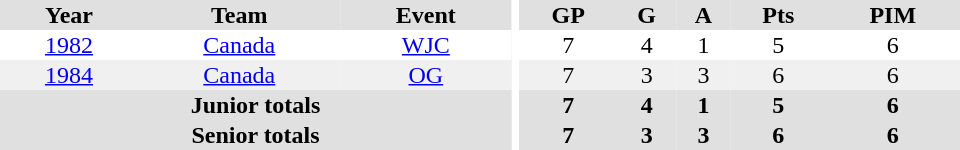<table border="0" cellpadding="1" cellspacing="0" ID="Table3" style="text-align:center; width:40em">
<tr bgcolor="#e0e0e0">
<th>Year</th>
<th>Team</th>
<th>Event</th>
<th rowspan="102" bgcolor="#ffffff"></th>
<th>GP</th>
<th>G</th>
<th>A</th>
<th>Pts</th>
<th>PIM</th>
</tr>
<tr>
<td><a href='#'>1982</a></td>
<td><a href='#'>Canada</a></td>
<td><a href='#'>WJC</a></td>
<td>7</td>
<td>4</td>
<td>1</td>
<td>5</td>
<td>6</td>
</tr>
<tr bgcolor="#f0f0f0">
<td><a href='#'>1984</a></td>
<td><a href='#'>Canada</a></td>
<td><a href='#'>OG</a></td>
<td>7</td>
<td>3</td>
<td>3</td>
<td>6</td>
<td>6</td>
</tr>
<tr bgcolor="#e0e0e0">
<th colspan="3">Junior totals</th>
<th>7</th>
<th>4</th>
<th>1</th>
<th>5</th>
<th>6</th>
</tr>
<tr bgcolor="#e0e0e0">
<th colspan="3">Senior totals</th>
<th>7</th>
<th>3</th>
<th>3</th>
<th>6</th>
<th>6</th>
</tr>
</table>
